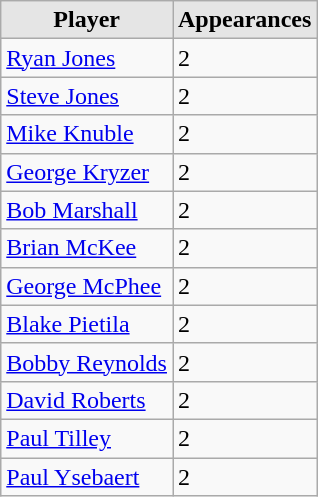<table class="wikitable">
<tr>
<th style="background:#e5e5e5;">Player</th>
<th style="background:#e5e5e5;">Appearances</th>
</tr>
<tr>
<td><a href='#'>Ryan Jones</a></td>
<td>2</td>
</tr>
<tr>
<td><a href='#'>Steve Jones</a></td>
<td>2</td>
</tr>
<tr>
<td><a href='#'>Mike Knuble</a></td>
<td>2</td>
</tr>
<tr>
<td><a href='#'>George Kryzer</a></td>
<td>2</td>
</tr>
<tr>
<td><a href='#'>Bob Marshall</a></td>
<td>2</td>
</tr>
<tr>
<td><a href='#'>Brian McKee</a></td>
<td>2</td>
</tr>
<tr>
<td><a href='#'>George McPhee</a></td>
<td>2</td>
</tr>
<tr>
<td><a href='#'>Blake Pietila</a></td>
<td>2</td>
</tr>
<tr>
<td><a href='#'>Bobby Reynolds</a></td>
<td>2</td>
</tr>
<tr>
<td><a href='#'>David Roberts</a></td>
<td>2</td>
</tr>
<tr>
<td><a href='#'>Paul Tilley</a></td>
<td>2</td>
</tr>
<tr>
<td><a href='#'>Paul Ysebaert</a></td>
<td>2</td>
</tr>
</table>
